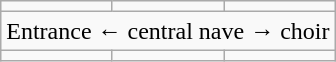<table class=wikitable>
<tr>
<td></td>
<td></td>
<td></td>
</tr>
<tr>
<td colspan=3 style=text-align:center>Entrance ← central nave → choir</td>
</tr>
<tr>
<td></td>
<td></td>
<td></td>
</tr>
</table>
